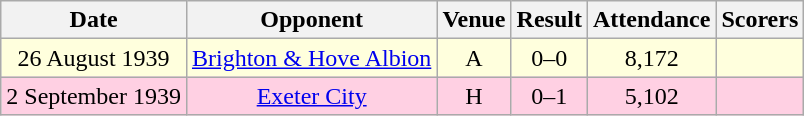<table class="wikitable sortable" style="text-align:center;">
<tr>
<th>Date</th>
<th>Opponent</th>
<th>Venue</th>
<th>Result</th>
<th>Attendance</th>
<th>Scorers</th>
</tr>
<tr style="background:#ffd;">
<td>26 August 1939</td>
<td><a href='#'>Brighton & Hove Albion</a></td>
<td>A</td>
<td>0–0</td>
<td>8,172</td>
<td></td>
</tr>
<tr style="background:#ffd0e3;">
<td>2 September 1939</td>
<td><a href='#'>Exeter City</a></td>
<td>H</td>
<td>0–1</td>
<td>5,102</td>
<td></td>
</tr>
</table>
